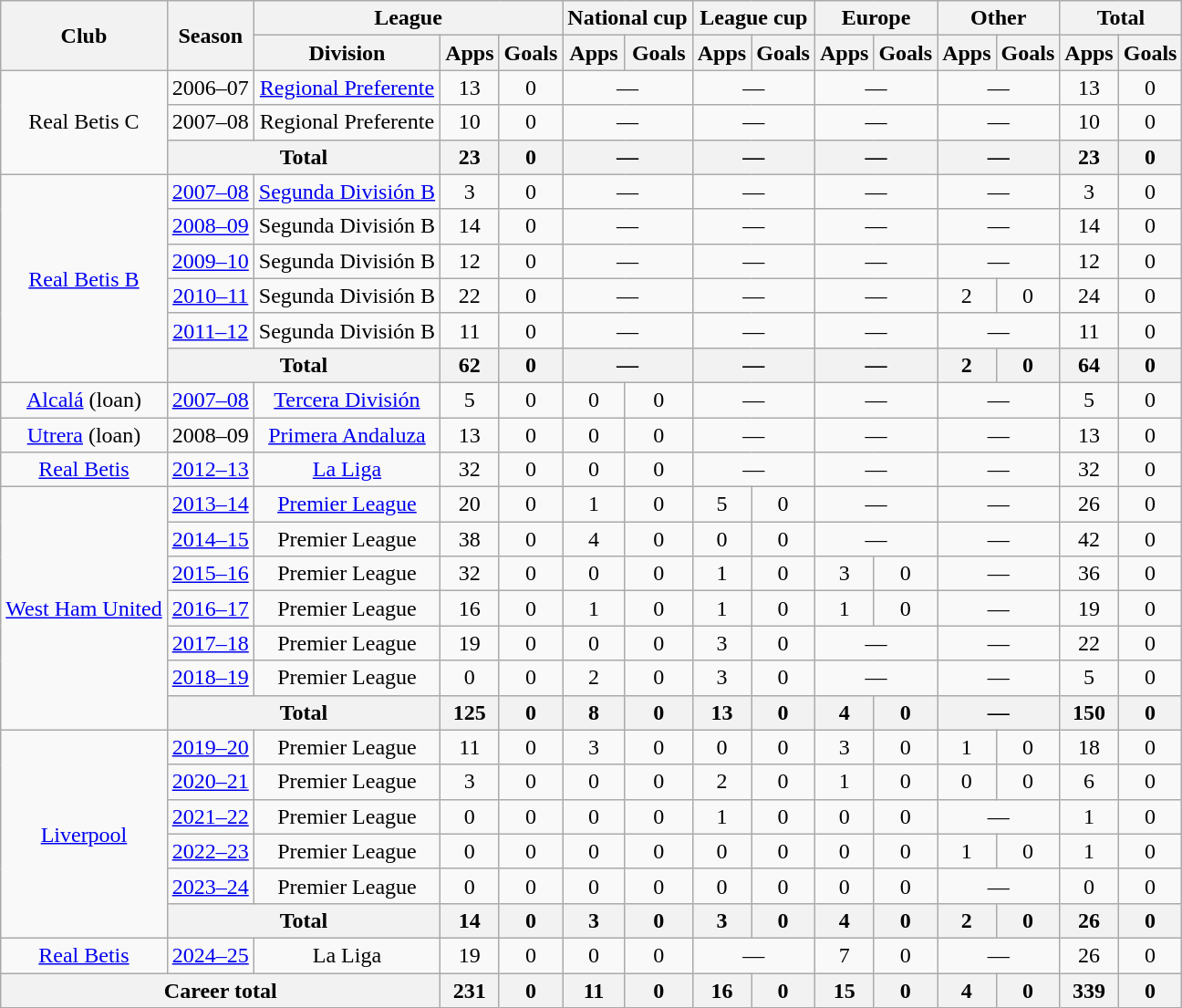<table class="wikitable" style="text-align:center">
<tr>
<th rowspan="2">Club</th>
<th rowspan="2">Season</th>
<th colspan="3">League</th>
<th colspan="2">National cup</th>
<th colspan="2">League cup</th>
<th colspan="2">Europe</th>
<th colspan="2">Other</th>
<th colspan="2">Total</th>
</tr>
<tr>
<th>Division</th>
<th>Apps</th>
<th>Goals</th>
<th>Apps</th>
<th>Goals</th>
<th>Apps</th>
<th>Goals</th>
<th>Apps</th>
<th>Goals</th>
<th>Apps</th>
<th>Goals</th>
<th>Apps</th>
<th>Goals</th>
</tr>
<tr>
<td rowspan="3">Real Betis C</td>
<td>2006–07</td>
<td><a href='#'>Regional Preferente</a></td>
<td>13</td>
<td>0</td>
<td colspan="2">—</td>
<td colspan="2">—</td>
<td colspan="2">—</td>
<td colspan="2">—</td>
<td>13</td>
<td>0</td>
</tr>
<tr>
<td>2007–08</td>
<td>Regional Preferente</td>
<td>10</td>
<td>0</td>
<td colspan="2">—</td>
<td colspan="2">—</td>
<td colspan="2">—</td>
<td colspan="2">—</td>
<td>10</td>
<td>0</td>
</tr>
<tr>
<th colspan="2">Total</th>
<th>23</th>
<th>0</th>
<th colspan="2">—</th>
<th colspan="2">—</th>
<th colspan="2">—</th>
<th colspan="2">—</th>
<th>23</th>
<th>0</th>
</tr>
<tr>
<td rowspan="6"><a href='#'>Real Betis B</a></td>
<td><a href='#'>2007–08</a></td>
<td><a href='#'>Segunda División B</a></td>
<td>3</td>
<td>0</td>
<td colspan="2">—</td>
<td colspan="2">—</td>
<td colspan="2">—</td>
<td colspan="2">—</td>
<td>3</td>
<td>0</td>
</tr>
<tr>
<td><a href='#'>2008–09</a></td>
<td>Segunda División B</td>
<td>14</td>
<td>0</td>
<td colspan="2">—</td>
<td colspan="2">—</td>
<td colspan="2">—</td>
<td colspan="2">—</td>
<td>14</td>
<td>0</td>
</tr>
<tr>
<td><a href='#'>2009–10</a></td>
<td>Segunda División B</td>
<td>12</td>
<td>0</td>
<td colspan="2">—</td>
<td colspan="2">—</td>
<td colspan="2">—</td>
<td colspan="2">—</td>
<td>12</td>
<td>0</td>
</tr>
<tr>
<td><a href='#'>2010–11</a></td>
<td>Segunda División B</td>
<td>22</td>
<td>0</td>
<td colspan="2">—</td>
<td colspan="2">—</td>
<td colspan="2">—</td>
<td>2</td>
<td>0</td>
<td>24</td>
<td>0</td>
</tr>
<tr>
<td><a href='#'>2011–12</a></td>
<td>Segunda División B</td>
<td>11</td>
<td>0</td>
<td colspan="2">—</td>
<td colspan="2">—</td>
<td colspan="2">—</td>
<td colspan="2">—</td>
<td>11</td>
<td>0</td>
</tr>
<tr>
<th colspan=2>Total</th>
<th>62</th>
<th>0</th>
<th colspan="2">—</th>
<th colspan="2">—</th>
<th colspan="2">—</th>
<th>2</th>
<th>0</th>
<th>64</th>
<th>0</th>
</tr>
<tr>
<td><a href='#'>Alcalá</a> (loan)</td>
<td><a href='#'>2007–08</a></td>
<td><a href='#'>Tercera División</a></td>
<td>5</td>
<td>0</td>
<td>0</td>
<td>0</td>
<td colspan="2">—</td>
<td colspan="2">—</td>
<td colspan="2">—</td>
<td>5</td>
<td>0</td>
</tr>
<tr>
<td><a href='#'>Utrera</a> (loan)</td>
<td>2008–09</td>
<td><a href='#'>Primera Andaluza</a></td>
<td>13</td>
<td>0</td>
<td>0</td>
<td>0</td>
<td colspan="2">—</td>
<td colspan="2">—</td>
<td colspan="2">—</td>
<td>13</td>
<td>0</td>
</tr>
<tr>
<td><a href='#'>Real Betis</a></td>
<td><a href='#'>2012–13</a></td>
<td><a href='#'>La Liga</a></td>
<td>32</td>
<td>0</td>
<td>0</td>
<td>0</td>
<td colspan="2">—</td>
<td colspan="2">—</td>
<td colspan="2">—</td>
<td>32</td>
<td>0</td>
</tr>
<tr>
<td rowspan="7"><a href='#'>West Ham United</a></td>
<td><a href='#'>2013–14</a></td>
<td><a href='#'>Premier League</a></td>
<td>20</td>
<td>0</td>
<td>1</td>
<td>0</td>
<td>5</td>
<td>0</td>
<td colspan="2">—</td>
<td colspan="2">—</td>
<td>26</td>
<td>0</td>
</tr>
<tr>
<td><a href='#'>2014–15</a></td>
<td>Premier League</td>
<td>38</td>
<td>0</td>
<td>4</td>
<td>0</td>
<td>0</td>
<td>0</td>
<td colspan="2">—</td>
<td colspan="2">—</td>
<td>42</td>
<td>0</td>
</tr>
<tr>
<td><a href='#'>2015–16</a></td>
<td>Premier League</td>
<td>32</td>
<td>0</td>
<td>0</td>
<td>0</td>
<td>1</td>
<td>0</td>
<td>3</td>
<td>0</td>
<td colspan="2">—</td>
<td>36</td>
<td>0</td>
</tr>
<tr>
<td><a href='#'>2016–17</a></td>
<td>Premier League</td>
<td>16</td>
<td>0</td>
<td>1</td>
<td>0</td>
<td>1</td>
<td>0</td>
<td>1</td>
<td>0</td>
<td colspan="2">—</td>
<td>19</td>
<td>0</td>
</tr>
<tr>
<td><a href='#'>2017–18</a></td>
<td>Premier League</td>
<td>19</td>
<td>0</td>
<td>0</td>
<td>0</td>
<td>3</td>
<td>0</td>
<td colspan="2">—</td>
<td colspan="2">—</td>
<td>22</td>
<td>0</td>
</tr>
<tr>
<td><a href='#'>2018–19</a></td>
<td>Premier League</td>
<td>0</td>
<td>0</td>
<td>2</td>
<td>0</td>
<td>3</td>
<td>0</td>
<td colspan="2">—</td>
<td colspan="2">—</td>
<td>5</td>
<td>0</td>
</tr>
<tr>
<th colspan="2">Total</th>
<th>125</th>
<th>0</th>
<th>8</th>
<th>0</th>
<th>13</th>
<th>0</th>
<th>4</th>
<th>0</th>
<th colspan="2">—</th>
<th>150</th>
<th>0</th>
</tr>
<tr>
<td rowspan="6"><a href='#'>Liverpool</a></td>
<td><a href='#'>2019–20</a></td>
<td>Premier League</td>
<td>11</td>
<td>0</td>
<td>3</td>
<td>0</td>
<td>0</td>
<td>0</td>
<td>3</td>
<td>0</td>
<td>1</td>
<td>0</td>
<td>18</td>
<td>0</td>
</tr>
<tr>
<td><a href='#'>2020–21</a></td>
<td>Premier League</td>
<td>3</td>
<td>0</td>
<td>0</td>
<td>0</td>
<td>2</td>
<td>0</td>
<td>1</td>
<td>0</td>
<td>0</td>
<td>0</td>
<td>6</td>
<td>0</td>
</tr>
<tr>
<td><a href='#'>2021–22</a></td>
<td>Premier League</td>
<td>0</td>
<td>0</td>
<td>0</td>
<td>0</td>
<td>1</td>
<td>0</td>
<td>0</td>
<td>0</td>
<td colspan="2">—</td>
<td>1</td>
<td>0</td>
</tr>
<tr>
<td><a href='#'>2022–23</a></td>
<td>Premier League</td>
<td>0</td>
<td>0</td>
<td>0</td>
<td>0</td>
<td>0</td>
<td>0</td>
<td>0</td>
<td>0</td>
<td>1</td>
<td>0</td>
<td>1</td>
<td>0</td>
</tr>
<tr>
<td><a href='#'>2023–24</a></td>
<td>Premier League</td>
<td>0</td>
<td>0</td>
<td>0</td>
<td>0</td>
<td>0</td>
<td>0</td>
<td>0</td>
<td>0</td>
<td colspan="2">—</td>
<td>0</td>
<td>0</td>
</tr>
<tr>
<th colspan="2">Total</th>
<th>14</th>
<th>0</th>
<th>3</th>
<th>0</th>
<th>3</th>
<th>0</th>
<th>4</th>
<th>0</th>
<th>2</th>
<th>0</th>
<th>26</th>
<th>0</th>
</tr>
<tr>
<td><a href='#'>Real Betis</a></td>
<td><a href='#'>2024–25</a></td>
<td>La Liga</td>
<td>19</td>
<td>0</td>
<td>0</td>
<td>0</td>
<td colspan="2">—</td>
<td>7</td>
<td>0</td>
<td colspan="2">—</td>
<td>26</td>
<td>0</td>
</tr>
<tr>
<th colspan="3">Career total</th>
<th>231</th>
<th>0</th>
<th>11</th>
<th>0</th>
<th>16</th>
<th>0</th>
<th>15</th>
<th>0</th>
<th>4</th>
<th>0</th>
<th>339</th>
<th>0</th>
</tr>
</table>
